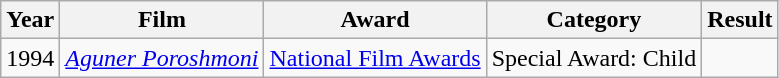<table class="wikitable sortable">
<tr>
<th>Year</th>
<th>Film</th>
<th>Award</th>
<th>Category</th>
<th>Result</th>
</tr>
<tr>
<td>1994</td>
<td><em><a href='#'>Aguner Poroshmoni</a></em></td>
<td><a href='#'>National Film Awards</a></td>
<td>Special Award: Child</td>
<td></td>
</tr>
</table>
